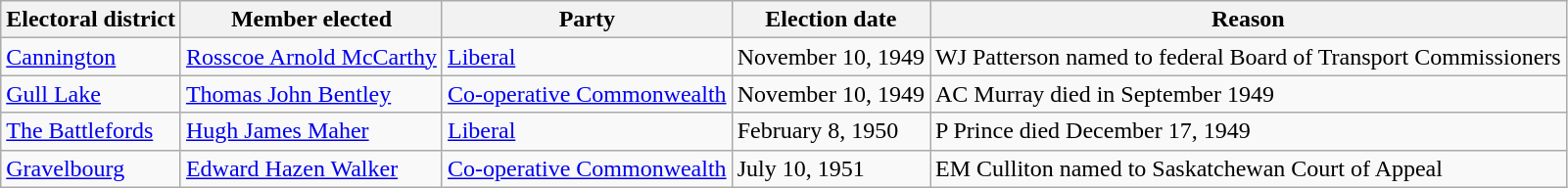<table class="wikitable sortable">
<tr>
<th>Electoral district</th>
<th>Member elected</th>
<th>Party</th>
<th>Election date</th>
<th>Reason</th>
</tr>
<tr>
<td><a href='#'>Cannington</a></td>
<td><a href='#'>Rosscoe Arnold McCarthy</a></td>
<td><a href='#'>Liberal</a></td>
<td>November 10, 1949</td>
<td>WJ Patterson named to federal Board of Transport Commissioners</td>
</tr>
<tr>
<td><a href='#'>Gull Lake</a></td>
<td><a href='#'>Thomas John Bentley</a></td>
<td><a href='#'>Co-operative Commonwealth</a></td>
<td>November 10, 1949</td>
<td>AC Murray died in September 1949</td>
</tr>
<tr>
<td><a href='#'>The Battlefords</a></td>
<td><a href='#'>Hugh James Maher</a></td>
<td><a href='#'>Liberal</a></td>
<td>February 8, 1950</td>
<td>P Prince died December 17, 1949</td>
</tr>
<tr>
<td><a href='#'>Gravelbourg</a></td>
<td><a href='#'>Edward Hazen Walker</a></td>
<td><a href='#'>Co-operative Commonwealth</a></td>
<td>July 10, 1951</td>
<td>EM Culliton named to Saskatchewan Court of Appeal</td>
</tr>
</table>
